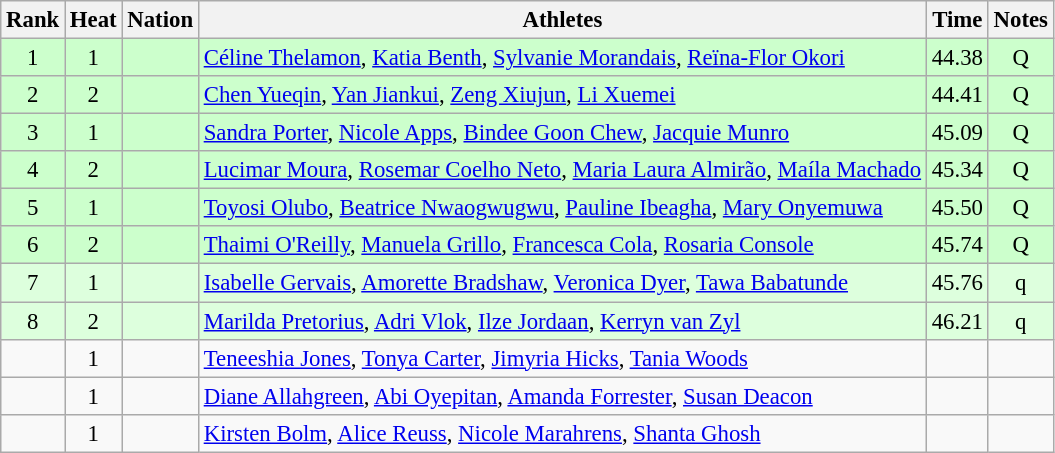<table class="wikitable sortable" style="text-align:center;font-size:95%">
<tr>
<th>Rank</th>
<th>Heat</th>
<th>Nation</th>
<th>Athletes</th>
<th>Time</th>
<th>Notes</th>
</tr>
<tr bgcolor=ccffcc>
<td>1</td>
<td>1</td>
<td align=left></td>
<td align=left><a href='#'>Céline Thelamon</a>, <a href='#'>Katia Benth</a>, <a href='#'>Sylvanie Morandais</a>, <a href='#'>Reïna-Flor Okori</a></td>
<td>44.38</td>
<td>Q</td>
</tr>
<tr bgcolor=ccffcc>
<td>2</td>
<td>2</td>
<td align=left></td>
<td align=left><a href='#'>Chen Yueqin</a>, <a href='#'>Yan Jiankui</a>, <a href='#'>Zeng Xiujun</a>, <a href='#'>Li Xuemei</a></td>
<td>44.41</td>
<td>Q</td>
</tr>
<tr bgcolor=ccffcc>
<td>3</td>
<td>1</td>
<td align=left></td>
<td align=left><a href='#'>Sandra Porter</a>, <a href='#'>Nicole Apps</a>, <a href='#'>Bindee Goon Chew</a>, <a href='#'>Jacquie Munro</a></td>
<td>45.09</td>
<td>Q</td>
</tr>
<tr bgcolor=ccffcc>
<td>4</td>
<td>2</td>
<td align=left></td>
<td align=left><a href='#'>Lucimar Moura</a>, <a href='#'>Rosemar Coelho Neto</a>, <a href='#'>Maria Laura Almirão</a>, <a href='#'>Maíla Machado</a></td>
<td>45.34</td>
<td>Q</td>
</tr>
<tr bgcolor=ccffcc>
<td>5</td>
<td>1</td>
<td align=left></td>
<td align=left><a href='#'>Toyosi Olubo</a>, <a href='#'>Beatrice Nwaogwugwu</a>, <a href='#'>Pauline Ibeagha</a>, <a href='#'>Mary Onyemuwa</a></td>
<td>45.50</td>
<td>Q</td>
</tr>
<tr bgcolor=ccffcc>
<td>6</td>
<td>2</td>
<td align=left></td>
<td align=left><a href='#'>Thaimi O'Reilly</a>, <a href='#'>Manuela Grillo</a>, <a href='#'>Francesca Cola</a>, <a href='#'>Rosaria Console</a></td>
<td>45.74</td>
<td>Q</td>
</tr>
<tr bgcolor=ddffdd>
<td>7</td>
<td>1</td>
<td align=left></td>
<td align=left><a href='#'>Isabelle Gervais</a>, <a href='#'>Amorette Bradshaw</a>, <a href='#'>Veronica Dyer</a>, <a href='#'>Tawa Babatunde</a></td>
<td>45.76</td>
<td>q</td>
</tr>
<tr bgcolor=ddffdd>
<td>8</td>
<td>2</td>
<td align=left></td>
<td align=left><a href='#'>Marilda Pretorius</a>, <a href='#'>Adri Vlok</a>, <a href='#'>Ilze Jordaan</a>, <a href='#'>Kerryn van Zyl</a></td>
<td>46.21</td>
<td>q</td>
</tr>
<tr>
<td></td>
<td>1</td>
<td align=left></td>
<td align=left><a href='#'>Teneeshia Jones</a>, <a href='#'>Tonya Carter</a>, <a href='#'>Jimyria Hicks</a>, <a href='#'>Tania Woods</a></td>
<td></td>
<td></td>
</tr>
<tr>
<td></td>
<td>1</td>
<td align=left></td>
<td align=left><a href='#'>Diane Allahgreen</a>, <a href='#'>Abi Oyepitan</a>, <a href='#'>Amanda Forrester</a>, <a href='#'>Susan Deacon</a></td>
<td></td>
<td></td>
</tr>
<tr>
<td></td>
<td>1</td>
<td align=left></td>
<td align=left><a href='#'>Kirsten Bolm</a>, <a href='#'>Alice Reuss</a>, <a href='#'>Nicole Marahrens</a>, <a href='#'>Shanta Ghosh</a></td>
<td></td>
<td></td>
</tr>
</table>
